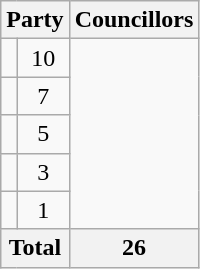<table class="wikitable">
<tr>
<th colspan=2>Party</th>
<th>Councillors</th>
</tr>
<tr>
<td></td>
<td align=center>10</td>
</tr>
<tr>
<td></td>
<td align=center>7</td>
</tr>
<tr>
<td></td>
<td align=center>5</td>
</tr>
<tr>
<td></td>
<td align=center>3</td>
</tr>
<tr>
<td></td>
<td align=center>1</td>
</tr>
<tr>
<th colspan=2>Total</th>
<th align=center>26</th>
</tr>
</table>
